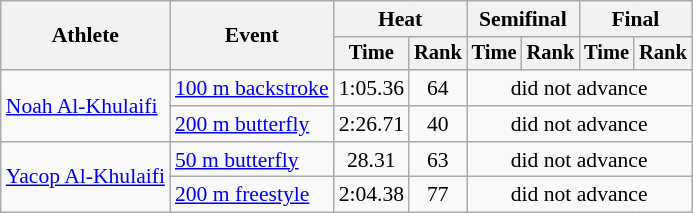<table class=wikitable style="font-size:90%">
<tr>
<th rowspan="2">Athlete</th>
<th rowspan="2">Event</th>
<th colspan="2">Heat</th>
<th colspan="2">Semifinal</th>
<th colspan="2">Final</th>
</tr>
<tr style="font-size:95%">
<th>Time</th>
<th>Rank</th>
<th>Time</th>
<th>Rank</th>
<th>Time</th>
<th>Rank</th>
</tr>
<tr align=center>
<td align=left rowspan=2><a href='#'>Noah Al-Khulaifi</a></td>
<td align=left><a href='#'>100 m backstroke</a></td>
<td>1:05.36</td>
<td>64</td>
<td colspan=4>did not advance</td>
</tr>
<tr align=center>
<td align=left><a href='#'>200 m butterfly</a></td>
<td>2:26.71</td>
<td>40</td>
<td colspan=4>did not advance</td>
</tr>
<tr align=center>
<td align=left rowspan=2><a href='#'>Yacop Al-Khulaifi</a></td>
<td align=left><a href='#'>50 m butterfly</a></td>
<td>28.31</td>
<td>63</td>
<td colspan=4>did not advance</td>
</tr>
<tr align=center>
<td align=left><a href='#'>200 m freestyle</a></td>
<td>2:04.38</td>
<td>77</td>
<td colspan=4>did not advance</td>
</tr>
</table>
